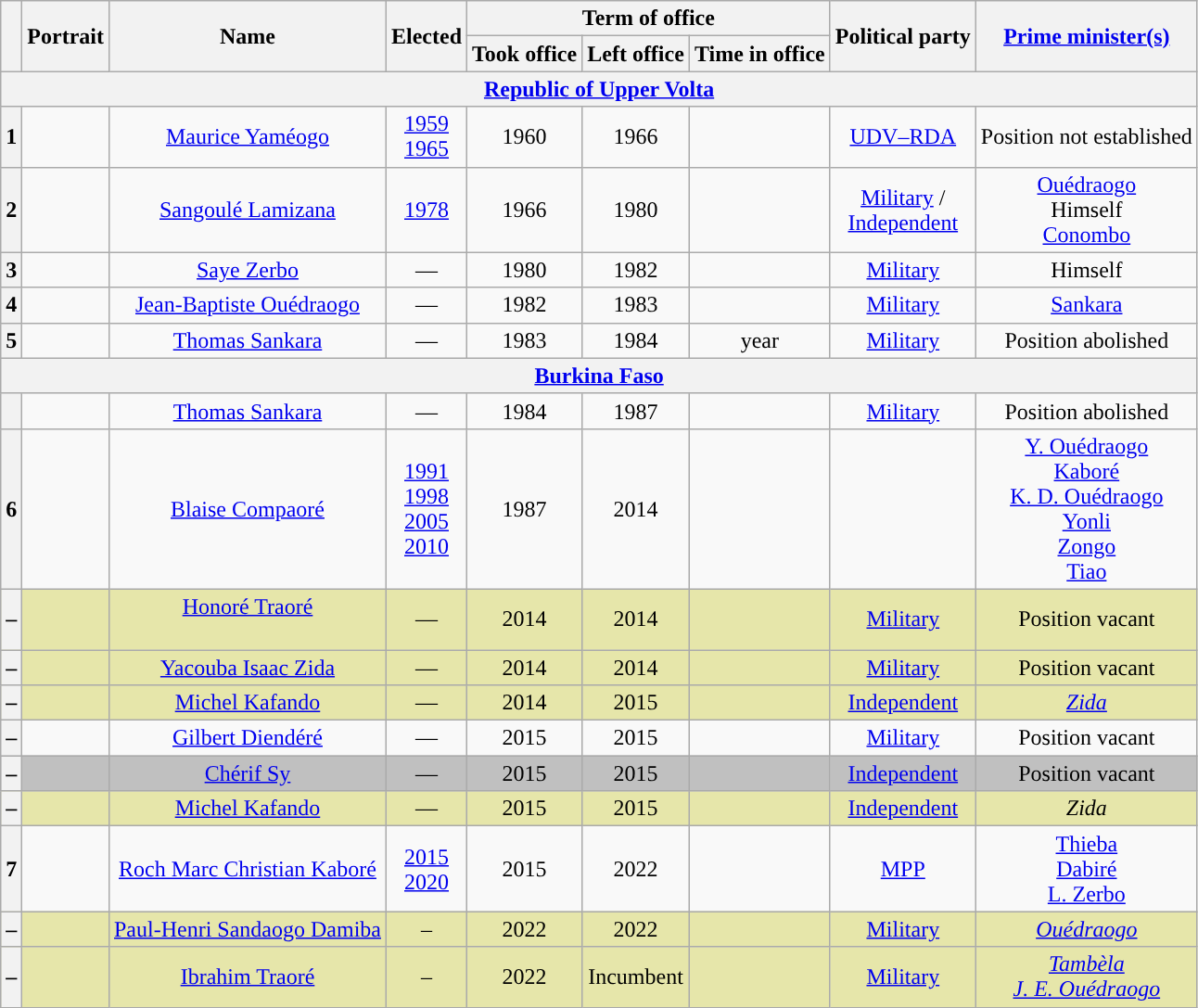<table class="wikitable" style="text-align:center">
<tr>
<th rowspan="2"></th>
<th rowspan="2">Portrait</th>
<th rowspan="2">Name<br></th>
<th rowspan="2">Elected</th>
<th colspan="3">Term of office</th>
<th rowspan="2">Political party</th>
<th rowspan="2"><a href='#'>Prime minister(s)</a></th>
</tr>
<tr>
<th>Took office</th>
<th>Left office</th>
<th>Time in office</th>
</tr>
<tr>
<th colspan="9"><a href='#'>Republic of Upper Volta</a></th>
</tr>
<tr>
<th style="background:">1</th>
<td></td>
<td><a href='#'>Maurice Yaméogo</a><br></td>
<td><a href='#'>1959</a><br><a href='#'>1965</a></td>
<td> 1960</td>
<td> 1966<br></td>
<td></td>
<td><a href='#'>UDV–RDA</a></td>
<td>Position not established</td>
</tr>
<tr>
<th style="background:">2</th>
<td></td>
<td><a href='#'>Sangoulé Lamizana</a><br></td>
<td><a href='#'>1978</a></td>
<td> 1966</td>
<td> 1980<br></td>
<td></td>
<td><a href='#'>Military</a> / <br><a href='#'>Independent</a></td>
<td><a href='#'>Ouédraogo</a><br>Himself<br><a href='#'>Conombo</a></td>
</tr>
<tr>
<th style="background:">3</th>
<td></td>
<td><a href='#'>Saye Zerbo</a><br></td>
<td>—</td>
<td> 1980</td>
<td> 1982<br></td>
<td></td>
<td><a href='#'>Military</a></td>
<td>Himself</td>
</tr>
<tr>
<th style="background:">4</th>
<td></td>
<td><a href='#'>Jean-Baptiste Ouédraogo</a><br></td>
<td>—</td>
<td> 1982</td>
<td> 1983<br></td>
<td></td>
<td><a href='#'>Military</a></td>
<td><a href='#'>Sankara</a></td>
</tr>
<tr>
<th style="background:">5</th>
<td></td>
<td><a href='#'>Thomas Sankara</a><br></td>
<td>—</td>
<td> 1983</td>
<td> 1984</td>
<td> year</td>
<td><a href='#'>Military</a></td>
<td>Position abolished</td>
</tr>
<tr>
<th colspan="9"><a href='#'>Burkina Faso</a></th>
</tr>
<tr>
<th style="background:"></th>
<td></td>
<td><a href='#'>Thomas Sankara</a><br></td>
<td>—</td>
<td> 1984</td>
<td> 1987<br></td>
<td></td>
<td><a href='#'>Military</a></td>
<td>Position abolished</td>
</tr>
<tr>
<th style="background:">6</th>
<td></td>
<td><a href='#'>Blaise Compaoré</a><br></td>
<td><a href='#'>1991</a><br><a href='#'>1998</a><br><a href='#'>2005</a><br><a href='#'>2010</a></td>
<td> 1987</td>
<td> 2014<br></td>
<td></td>
<td><br></td>
<td><a href='#'>Y. Ouédraogo</a><br><a href='#'>Kaboré</a><br><a href='#'>K. D. Ouédraogo</a><br><a href='#'>Yonli</a><br><a href='#'>Zongo</a><br><a href='#'>Tiao</a></td>
</tr>
<tr style="background:#e6e6aa;">
<th style="background:">–</th>
<td></td>
<td><a href='#'>Honoré Traoré</a><br><br></td>
<td>—</td>
<td> 2014</td>
<td> 2014</td>
<td></td>
<td><a href='#'>Military</a></td>
<td>Position vacant</td>
</tr>
<tr style="background:#e6e6aa;">
<th style="background:">–</th>
<td></td>
<td><a href='#'>Yacouba Isaac Zida</a><br></td>
<td>—</td>
<td> 2014</td>
<td> 2014</td>
<td></td>
<td><a href='#'>Military</a><br></td>
<td>Position vacant</td>
</tr>
<tr style="background:#e6e6aa;">
<th style="background:">–</th>
<td></td>
<td><a href='#'>Michel Kafando</a><br></td>
<td>—</td>
<td> 2014</td>
<td> 2015<br></td>
<td></td>
<td><a href='#'>Independent</a></td>
<td><em><a href='#'>Zida</a></em></td>
</tr>
<tr>
<th style="background:">–</th>
<td></td>
<td><a href='#'>Gilbert Diendéré</a><br></td>
<td>—</td>
<td> 2015</td>
<td> 2015<br></td>
<td></td>
<td><a href='#'>Military</a><br></td>
<td>Position vacant</td>
</tr>
<tr style="background:#c0c0c0;">
<th style="background:">–</th>
<td></td>
<td><a href='#'>Chérif Sy</a><br></td>
<td>—</td>
<td> 2015</td>
<td> 2015</td>
<td></td>
<td><a href='#'>Independent</a></td>
<td>Position vacant</td>
</tr>
<tr style="background:#e6e6aa;">
<th style="background:">–</th>
<td></td>
<td><a href='#'>Michel Kafando</a><br></td>
<td>—</td>
<td> 2015<br></td>
<td> 2015</td>
<td></td>
<td><a href='#'>Independent</a></td>
<td><em>Zida</em></td>
</tr>
<tr>
<th style="background:">7</th>
<td></td>
<td><a href='#'>Roch Marc Christian Kaboré</a><br></td>
<td><a href='#'>2015</a><br><a href='#'>2020</a></td>
<td> 2015</td>
<td> 2022<br></td>
<td></td>
<td><a href='#'>MPP</a></td>
<td><a href='#'>Thieba</a><br><a href='#'>Dabiré</a><br><a href='#'>L. Zerbo</a></td>
</tr>
<tr style="background:#e6e6aa;">
<th style="background:">–</th>
<td></td>
<td><a href='#'>Paul-Henri Sandaogo Damiba</a><br></td>
<td>–</td>
<td> 2022</td>
<td> 2022<br></td>
<td></td>
<td><a href='#'>Military</a></td>
<td><em><a href='#'>Ouédraogo</a></em></td>
</tr>
<tr style="background:#e6e6aa;">
<th style="background:">–</th>
<td></td>
<td><a href='#'>Ibrahim Traoré</a><br></td>
<td>–</td>
<td> 2022</td>
<td>Incumbent</td>
<td></td>
<td><a href='#'>Military</a></td>
<td><em><a href='#'>Tambèla</a></em><br><em><a href='#'>J. E. Ouédraogo</a></em></td>
</tr>
</table>
